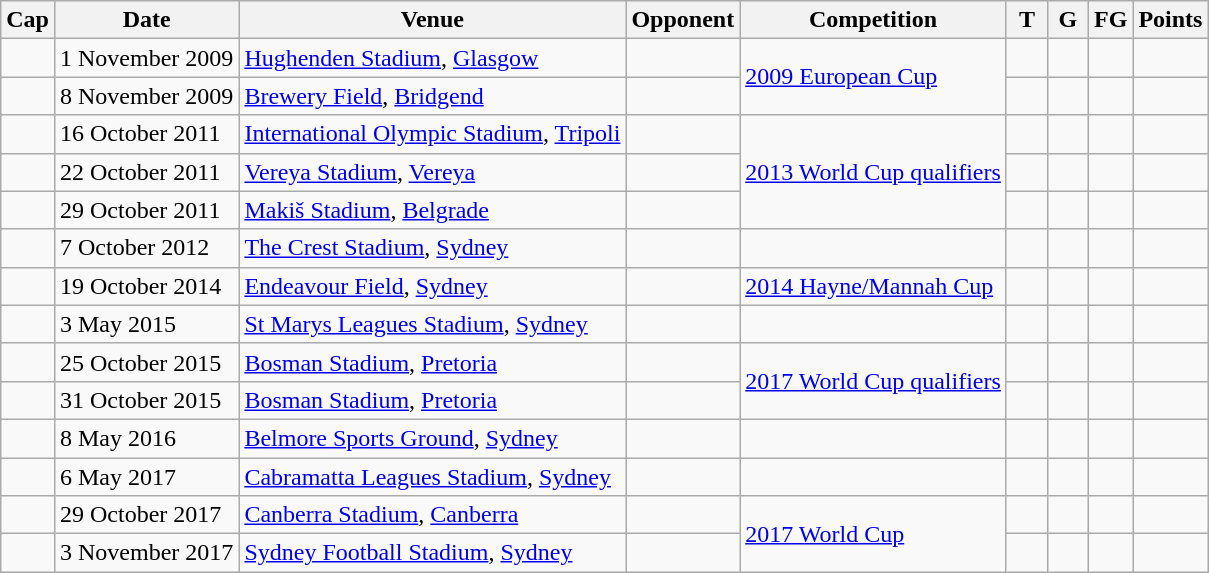<table class="wikitable">
<tr>
<th>Cap</th>
<th>Date</th>
<th>Venue</th>
<th>Opponent</th>
<th>Competition</th>
<th width=20px>T</th>
<th width=20px>G</th>
<th width=20px>FG</th>
<th>Points</th>
</tr>
<tr>
<td></td>
<td>1 November 2009</td>
<td><a href='#'>Hughenden Stadium</a>, <a href='#'>Glasgow</a></td>
<td></td>
<td rowspan=2><a href='#'>2009 European Cup</a></td>
<td></td>
<td></td>
<td></td>
<td></td>
</tr>
<tr>
<td></td>
<td>8 November 2009</td>
<td><a href='#'>Brewery Field</a>, <a href='#'>Bridgend</a></td>
<td></td>
<td></td>
<td></td>
<td></td>
<td></td>
</tr>
<tr>
<td></td>
<td>16 October 2011</td>
<td><a href='#'>International Olympic Stadium</a>, <a href='#'>Tripoli</a></td>
<td></td>
<td rowspan=3><a href='#'>2013 World Cup qualifiers</a></td>
<td></td>
<td></td>
<td></td>
<td></td>
</tr>
<tr>
<td></td>
<td>22 October 2011</td>
<td><a href='#'>Vereya Stadium</a>, <a href='#'>Vereya</a></td>
<td></td>
<td></td>
<td></td>
<td></td>
<td></td>
</tr>
<tr>
<td></td>
<td>29 October 2011</td>
<td><a href='#'>Makiš Stadium</a>, <a href='#'>Belgrade</a></td>
<td></td>
<td></td>
<td></td>
<td></td>
<td></td>
</tr>
<tr>
<td></td>
<td>7 October 2012</td>
<td><a href='#'>The Crest Stadium</a>, <a href='#'>Sydney</a></td>
<td></td>
<td></td>
<td></td>
<td></td>
<td></td>
<td></td>
</tr>
<tr>
<td></td>
<td>19 October 2014</td>
<td><a href='#'>Endeavour Field</a>, <a href='#'>Sydney</a></td>
<td></td>
<td><a href='#'>2014 Hayne/Mannah Cup</a></td>
<td></td>
<td></td>
<td></td>
<td></td>
</tr>
<tr>
<td></td>
<td>3 May 2015</td>
<td><a href='#'>St Marys Leagues Stadium</a>, <a href='#'>Sydney</a></td>
<td></td>
<td></td>
<td></td>
<td></td>
<td></td>
<td></td>
</tr>
<tr>
<td></td>
<td>25 October 2015</td>
<td><a href='#'>Bosman Stadium</a>, <a href='#'>Pretoria</a></td>
<td></td>
<td rowspan=2><a href='#'>2017 World Cup qualifiers</a></td>
<td></td>
<td></td>
<td></td>
<td></td>
</tr>
<tr>
<td></td>
<td>31 October 2015</td>
<td><a href='#'>Bosman Stadium</a>, <a href='#'>Pretoria</a></td>
<td></td>
<td></td>
<td></td>
<td></td>
<td></td>
</tr>
<tr>
<td></td>
<td>8 May 2016</td>
<td><a href='#'>Belmore Sports Ground</a>, <a href='#'>Sydney</a></td>
<td></td>
<td></td>
<td></td>
<td></td>
<td></td>
<td></td>
</tr>
<tr>
<td></td>
<td>6 May 2017</td>
<td><a href='#'>Cabramatta Leagues Stadium</a>, <a href='#'>Sydney</a></td>
<td></td>
<td></td>
<td></td>
<td></td>
<td></td>
<td></td>
</tr>
<tr>
<td></td>
<td>29 October 2017</td>
<td><a href='#'>Canberra Stadium</a>, <a href='#'>Canberra</a></td>
<td></td>
<td rowspan=2><a href='#'>2017 World Cup</a></td>
<td></td>
<td></td>
<td></td>
<td></td>
</tr>
<tr>
<td></td>
<td>3 November 2017</td>
<td><a href='#'>Sydney Football Stadium</a>, <a href='#'>Sydney</a></td>
<td></td>
<td></td>
<td></td>
<td></td>
<td></td>
</tr>
</table>
